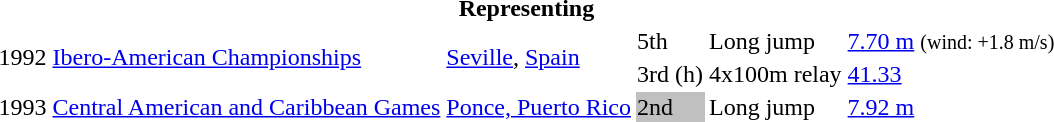<table>
<tr>
<th colspan="6">Representing </th>
</tr>
<tr>
<td rowspan=2>1992</td>
<td rowspan=2><a href='#'>Ibero-American Championships</a></td>
<td rowspan=2><a href='#'>Seville</a>, <a href='#'>Spain</a></td>
<td>5th</td>
<td>Long jump</td>
<td><a href='#'>7.70 m</a> <small>(wind: +1.8 m/s)</small></td>
</tr>
<tr>
<td>3rd (h)</td>
<td>4x100m relay</td>
<td><a href='#'>41.33</a></td>
</tr>
<tr>
<td>1993</td>
<td><a href='#'>Central American and Caribbean Games</a></td>
<td><a href='#'>Ponce, Puerto Rico</a></td>
<td bgcolor="silver">2nd</td>
<td>Long jump</td>
<td><a href='#'>7.92 m</a></td>
</tr>
</table>
